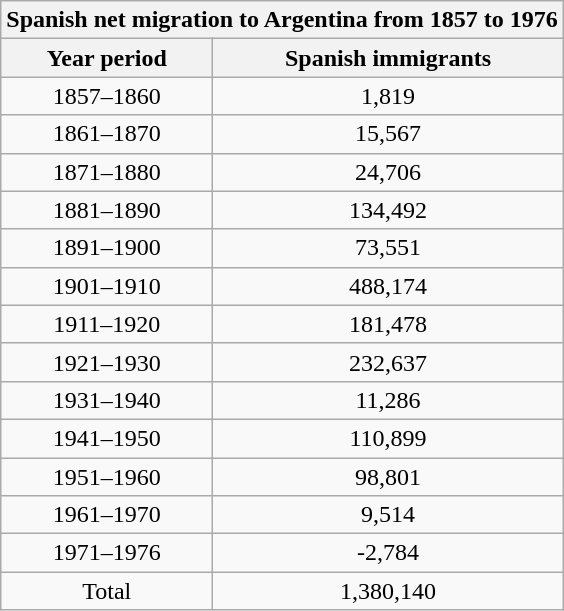<table class="wikitable" style="text-align:center;">
<tr>
<th colspan=5>Spanish net migration to Argentina from 1857 to 1976</th>
</tr>
<tr>
<th>Year period</th>
<th>Spanish immigrants</th>
</tr>
<tr>
<td>1857–1860</td>
<td>1,819</td>
</tr>
<tr>
<td>1861–1870</td>
<td>15,567</td>
</tr>
<tr>
<td>1871–1880</td>
<td>24,706</td>
</tr>
<tr>
<td>1881–1890</td>
<td>134,492</td>
</tr>
<tr>
<td>1891–1900</td>
<td>73,551</td>
</tr>
<tr>
<td>1901–1910</td>
<td>488,174</td>
</tr>
<tr>
<td>1911–1920</td>
<td>181,478</td>
</tr>
<tr>
<td>1921–1930</td>
<td>232,637</td>
</tr>
<tr>
<td>1931–1940</td>
<td>11,286</td>
</tr>
<tr>
<td>1941–1950</td>
<td>110,899</td>
</tr>
<tr>
<td>1951–1960</td>
<td>98,801</td>
</tr>
<tr>
<td>1961–1970</td>
<td>9,514</td>
</tr>
<tr>
<td>1971–1976</td>
<td>-2,784</td>
</tr>
<tr>
<td>Total</td>
<td>1,380,140</td>
</tr>
</table>
